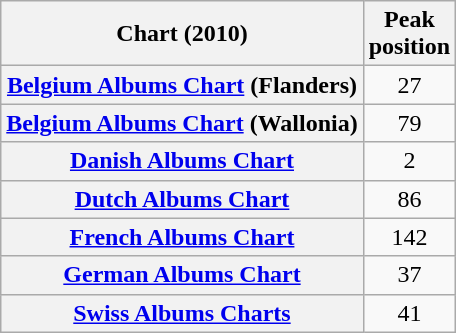<table class="wikitable plainrowheaders sortable" style="text-align:center;">
<tr>
<th scope="col">Chart (2010)</th>
<th scope="col">Peak<br>position</th>
</tr>
<tr>
<th scope="row"><a href='#'>Belgium Albums Chart</a> (Flanders)</th>
<td>27</td>
</tr>
<tr>
<th scope="row"><a href='#'>Belgium Albums Chart</a> (Wallonia)</th>
<td>79</td>
</tr>
<tr>
<th scope="row"><a href='#'>Danish Albums Chart</a></th>
<td>2</td>
</tr>
<tr>
<th scope="row"><a href='#'>Dutch Albums Chart</a></th>
<td>86</td>
</tr>
<tr>
<th scope="row"><a href='#'>French Albums Chart</a></th>
<td>142</td>
</tr>
<tr>
<th scope="row"><a href='#'>German Albums Chart</a></th>
<td>37</td>
</tr>
<tr>
<th scope="row"><a href='#'>Swiss Albums Charts</a></th>
<td>41</td>
</tr>
</table>
